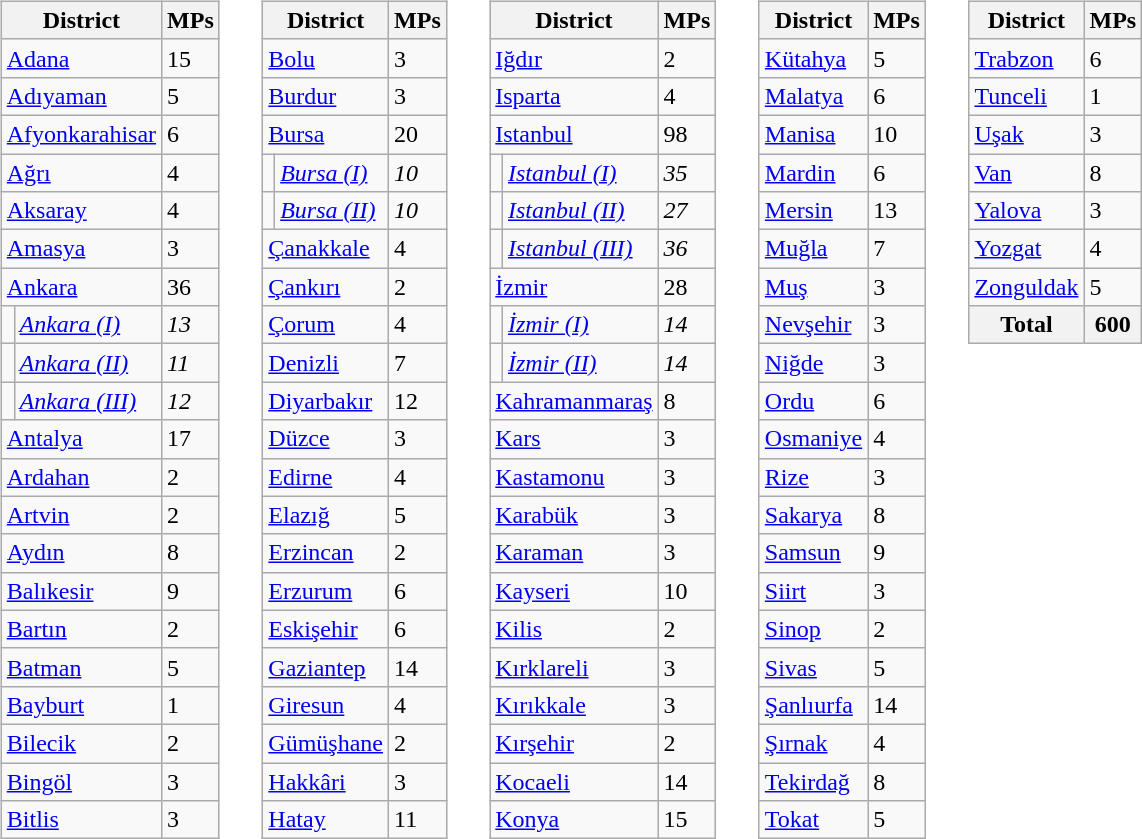<table>
<tr>
<td style="vertical-align:top"><br><table class="wikitable">
<tr>
<th colspan="2">District</th>
<th>MPs</th>
</tr>
<tr>
<td colspan="2"><a href='#'>Adana</a></td>
<td>15</td>
</tr>
<tr>
<td colspan="2"><a href='#'>Adıyaman</a></td>
<td>5</td>
</tr>
<tr>
<td colspan="2"><a href='#'>Afyonkarahisar</a></td>
<td>6</td>
</tr>
<tr>
<td colspan="2"><a href='#'>Ağrı</a></td>
<td>4</td>
</tr>
<tr>
<td colspan="2"><a href='#'>Aksaray</a></td>
<td>4</td>
</tr>
<tr>
<td colspan="2"><a href='#'>Amasya</a></td>
<td>3</td>
</tr>
<tr>
<td colspan="2"><a href='#'>Ankara</a></td>
<td>36</td>
</tr>
<tr>
<td></td>
<td><em><a href='#'>Ankara (I)</a></em></td>
<td><em>13</em></td>
</tr>
<tr>
<td></td>
<td><em><a href='#'>Ankara (II)</a></em></td>
<td><em>11</em></td>
</tr>
<tr>
<td></td>
<td><em><a href='#'>Ankara (III)</a></em></td>
<td><em>12</em></td>
</tr>
<tr>
<td colspan="2"><a href='#'>Antalya</a></td>
<td>17</td>
</tr>
<tr>
<td colspan="2"><a href='#'>Ardahan</a></td>
<td>2</td>
</tr>
<tr>
<td colspan="2"><a href='#'>Artvin</a></td>
<td>2</td>
</tr>
<tr>
<td colspan="2"><a href='#'>Aydın</a></td>
<td>8</td>
</tr>
<tr>
<td colspan="2"><a href='#'>Balıkesir</a></td>
<td>9</td>
</tr>
<tr>
<td colspan="2"><a href='#'>Bartın</a></td>
<td>2</td>
</tr>
<tr>
<td colspan="2"><a href='#'>Batman</a></td>
<td>5</td>
</tr>
<tr>
<td colspan="2"><a href='#'>Bayburt</a></td>
<td>1</td>
</tr>
<tr>
<td colspan="2"><a href='#'>Bilecik</a></td>
<td>2</td>
</tr>
<tr>
<td colspan="2"><a href='#'>Bingöl</a></td>
<td>3</td>
</tr>
<tr>
<td colspan="2"><a href='#'>Bitlis</a></td>
<td>3</td>
</tr>
</table>
</td>
<td colwidth=1em> </td>
<td style="vertical-align:top"><br><table class="wikitable">
<tr>
<th colspan="2">District</th>
<th>MPs</th>
</tr>
<tr>
<td colspan="2"><a href='#'>Bolu</a></td>
<td>3</td>
</tr>
<tr>
<td colspan="2"><a href='#'>Burdur</a></td>
<td>3</td>
</tr>
<tr>
<td colspan="2"><a href='#'>Bursa</a></td>
<td>20</td>
</tr>
<tr>
<td></td>
<td><em><a href='#'>Bursa (I)</a></em></td>
<td><em>10</em></td>
</tr>
<tr>
<td></td>
<td><em><a href='#'>Bursa (II)</a></em></td>
<td><em>10</em></td>
</tr>
<tr>
<td colspan="2"><a href='#'>Çanakkale</a></td>
<td>4</td>
</tr>
<tr>
<td colspan="2"><a href='#'>Çankırı</a></td>
<td>2</td>
</tr>
<tr>
<td colspan="2"><a href='#'>Çorum</a></td>
<td>4</td>
</tr>
<tr>
<td colspan="2"><a href='#'>Denizli</a></td>
<td>7</td>
</tr>
<tr>
<td colspan="2"><a href='#'>Diyarbakır</a></td>
<td>12</td>
</tr>
<tr>
<td colspan="2"><a href='#'>Düzce</a></td>
<td>3</td>
</tr>
<tr>
<td colspan="2"><a href='#'>Edirne</a></td>
<td>4</td>
</tr>
<tr>
<td colspan="2"><a href='#'>Elazığ</a></td>
<td>5</td>
</tr>
<tr>
<td colspan="2"><a href='#'>Erzincan</a></td>
<td>2</td>
</tr>
<tr>
<td colspan="2"><a href='#'>Erzurum</a></td>
<td>6</td>
</tr>
<tr>
<td colspan="2"><a href='#'>Eskişehir</a></td>
<td>6</td>
</tr>
<tr>
<td colspan="2"><a href='#'>Gaziantep</a></td>
<td>14</td>
</tr>
<tr>
<td colspan="2"><a href='#'>Giresun</a></td>
<td>4</td>
</tr>
<tr>
<td colspan="2"><a href='#'>Gümüşhane</a></td>
<td>2</td>
</tr>
<tr>
<td colspan="2"><a href='#'>Hakkâri</a></td>
<td>3</td>
</tr>
<tr>
<td colspan="2"><a href='#'>Hatay</a></td>
<td>11</td>
</tr>
</table>
</td>
<td colwidth=1em> </td>
<td style="vertical-align:top"><br><table class="wikitable">
<tr>
<th colspan="2">District</th>
<th>MPs</th>
</tr>
<tr>
<td colspan="2"><a href='#'>Iğdır</a></td>
<td>2</td>
</tr>
<tr>
<td colspan="2"><a href='#'>Isparta</a></td>
<td>4</td>
</tr>
<tr>
<td colspan="2"><a href='#'>Istanbul</a></td>
<td>98</td>
</tr>
<tr>
<td></td>
<td><em><a href='#'>Istanbul (I)</a></em></td>
<td><em>35</em></td>
</tr>
<tr>
<td></td>
<td><em><a href='#'>Istanbul (II)</a></em></td>
<td><em>27</em></td>
</tr>
<tr>
<td></td>
<td><em><a href='#'>Istanbul (III)</a></em></td>
<td><em>36</em></td>
</tr>
<tr>
<td colspan="2"><a href='#'>İzmir</a></td>
<td>28</td>
</tr>
<tr>
<td></td>
<td><em><a href='#'>İzmir (I)</a></em></td>
<td><em>14</em></td>
</tr>
<tr>
<td></td>
<td><em><a href='#'>İzmir (II)</a></em></td>
<td><em>14</em></td>
</tr>
<tr>
<td colspan="2"><a href='#'>Kahramanmaraş</a></td>
<td>8</td>
</tr>
<tr>
<td colspan="2"><a href='#'>Kars</a></td>
<td>3</td>
</tr>
<tr>
<td colspan="2"><a href='#'>Kastamonu</a></td>
<td>3</td>
</tr>
<tr>
<td colspan="2"><a href='#'>Karabük</a></td>
<td>3</td>
</tr>
<tr>
<td colspan="2"><a href='#'>Karaman</a></td>
<td>3</td>
</tr>
<tr>
<td colspan="2"><a href='#'>Kayseri</a></td>
<td>10</td>
</tr>
<tr>
<td colspan="2"><a href='#'>Kilis</a></td>
<td>2</td>
</tr>
<tr>
<td colspan="2"><a href='#'>Kırklareli</a></td>
<td>3</td>
</tr>
<tr>
<td colspan="2"><a href='#'>Kırıkkale</a></td>
<td>3</td>
</tr>
<tr>
<td colspan="2"><a href='#'>Kırşehir</a></td>
<td>2</td>
</tr>
<tr>
<td colspan="2"><a href='#'>Kocaeli</a></td>
<td>14</td>
</tr>
<tr>
<td colspan="2"><a href='#'>Konya</a></td>
<td>15</td>
</tr>
</table>
</td>
<td colwidth=1em> </td>
<td style="vertical-align:top"><br><table class="wikitable">
<tr>
<th colspan="2">District</th>
<th>MPs</th>
</tr>
<tr>
<td colspan="2"><a href='#'>Kütahya</a></td>
<td>5</td>
</tr>
<tr>
<td colspan="2"><a href='#'>Malatya</a></td>
<td>6</td>
</tr>
<tr>
<td colspan="2"><a href='#'>Manisa</a></td>
<td>10</td>
</tr>
<tr>
<td colspan="2"><a href='#'>Mardin</a></td>
<td>6</td>
</tr>
<tr>
<td colspan="2"><a href='#'>Mersin</a></td>
<td>13</td>
</tr>
<tr>
<td colspan="2"><a href='#'>Muğla</a></td>
<td>7</td>
</tr>
<tr>
<td colspan="2"><a href='#'>Muş</a></td>
<td>3</td>
</tr>
<tr>
<td colspan="2"><a href='#'>Nevşehir</a></td>
<td>3</td>
</tr>
<tr>
<td colspan="2"><a href='#'>Niğde</a></td>
<td>3</td>
</tr>
<tr>
<td colspan="2"><a href='#'>Ordu</a></td>
<td>6</td>
</tr>
<tr>
<td colspan="2"><a href='#'>Osmaniye</a></td>
<td>4</td>
</tr>
<tr>
<td colspan="2"><a href='#'>Rize</a></td>
<td>3</td>
</tr>
<tr>
<td colspan="2"><a href='#'>Sakarya</a></td>
<td>8</td>
</tr>
<tr>
<td colspan="2"><a href='#'>Samsun</a></td>
<td>9</td>
</tr>
<tr>
<td colspan="2"><a href='#'>Siirt</a></td>
<td>3</td>
</tr>
<tr>
<td colspan="2"><a href='#'>Sinop</a></td>
<td>2</td>
</tr>
<tr>
<td colspan="2"><a href='#'>Sivas</a></td>
<td>5</td>
</tr>
<tr>
<td colspan="2"><a href='#'>Şanlıurfa</a></td>
<td>14</td>
</tr>
<tr>
<td colspan="2"><a href='#'>Şırnak</a></td>
<td>4</td>
</tr>
<tr>
<td colspan="2"><a href='#'>Tekirdağ</a></td>
<td>8</td>
</tr>
<tr>
<td colspan="2"><a href='#'>Tokat</a></td>
<td>5</td>
</tr>
</table>
</td>
<td colwidth=1em> </td>
<td style="vertical-align:top"><br><table class="wikitable">
<tr>
<th colspan="2">District</th>
<th>MPs</th>
</tr>
<tr>
<td colspan="2"><a href='#'>Trabzon</a></td>
<td>6</td>
</tr>
<tr>
<td colspan="2"><a href='#'>Tunceli</a></td>
<td>1</td>
</tr>
<tr>
<td colspan="2"><a href='#'>Uşak</a></td>
<td>3</td>
</tr>
<tr>
<td colspan="2"><a href='#'>Van</a></td>
<td>8</td>
</tr>
<tr>
<td colspan="2"><a href='#'>Yalova</a></td>
<td>3</td>
</tr>
<tr>
<td colspan="2"><a href='#'>Yozgat</a></td>
<td>4</td>
</tr>
<tr>
<td colspan="2"><a href='#'>Zonguldak</a></td>
<td>5</td>
</tr>
<tr>
<th colspan="2"><strong>Total</strong></th>
<th><strong>600</strong></th>
</tr>
</table>
</td>
</tr>
</table>
